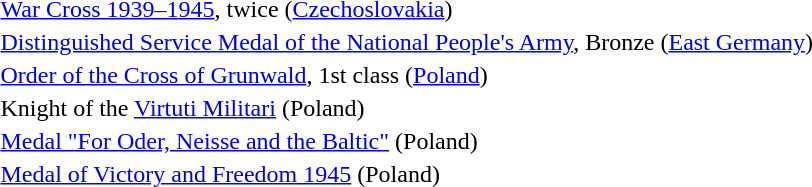<table>
<tr>
<td></td>
<td><a href='#'>War Cross 1939–1945</a>, twice (<a href='#'>Czechoslovakia</a>)</td>
</tr>
<tr>
<td></td>
<td><a href='#'>Distinguished Service Medal of the National People's Army</a>, Bronze (<a href='#'>East Germany</a>)</td>
</tr>
<tr>
<td></td>
<td><a href='#'>Order of the Cross of Grunwald</a>, 1st class (<a href='#'>Poland</a>)</td>
</tr>
<tr>
<td></td>
<td>Knight of the <a href='#'>Virtuti Militari</a> (Poland)</td>
</tr>
<tr>
<td></td>
<td><a href='#'>Medal "For Oder, Neisse and the Baltic"</a> (Poland)</td>
</tr>
<tr>
<td></td>
<td><a href='#'>Medal of Victory and Freedom 1945</a> (Poland)</td>
</tr>
<tr>
</tr>
</table>
